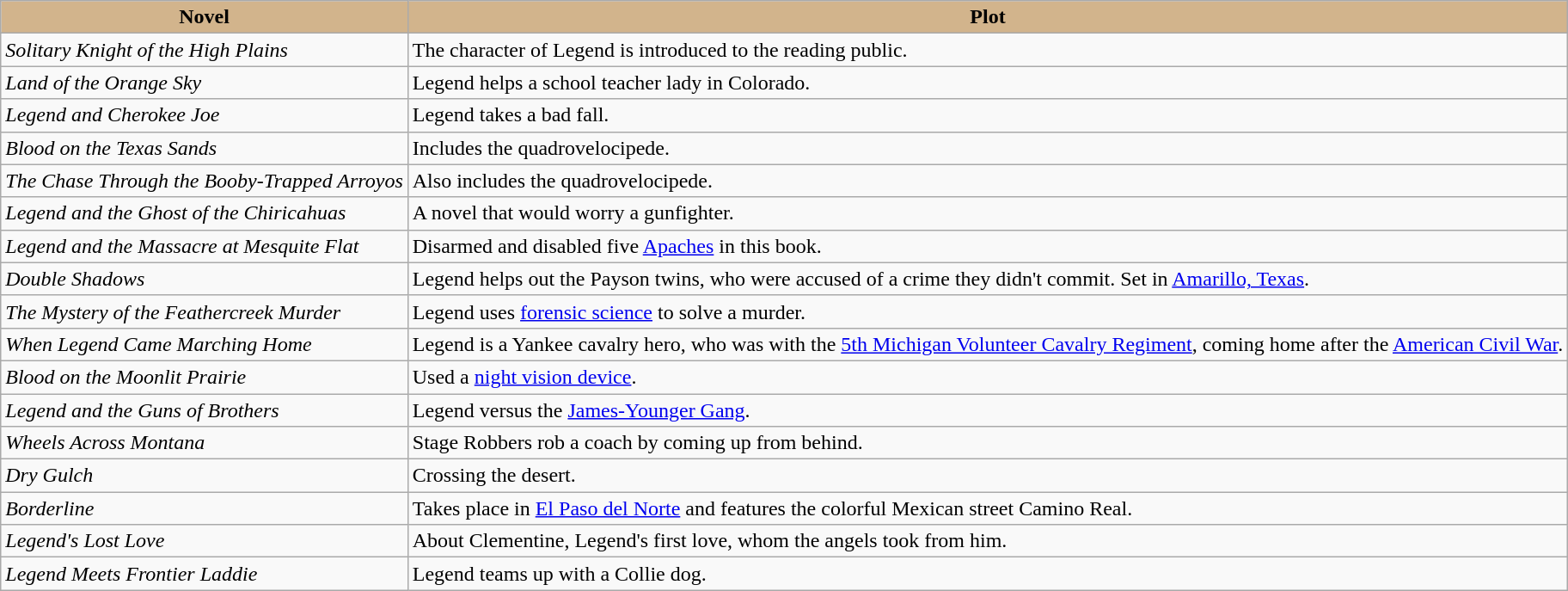<table class="wikitable">
<tr>
<th style="background-color:tan;">Novel</th>
<th style="background-color:tan;">Plot</th>
</tr>
<tr>
<td><em>Solitary Knight of the High Plains</em></td>
<td>The character of Legend is introduced to the reading public.</td>
</tr>
<tr>
<td><em>Land of the Orange Sky</em></td>
<td>Legend helps a school teacher lady in Colorado.</td>
</tr>
<tr>
<td><em>Legend and Cherokee Joe</em></td>
<td>Legend takes a bad fall.</td>
</tr>
<tr>
<td><em>Blood on the Texas Sands</em></td>
<td>Includes the quadrovelocipede.</td>
</tr>
<tr>
<td><em>The Chase Through the Booby-Trapped Arroyos</em></td>
<td>Also includes the quadrovelocipede.</td>
</tr>
<tr>
<td><em>Legend and the Ghost of the Chiricahuas</em></td>
<td>A novel that would worry a gunfighter.</td>
</tr>
<tr>
<td><em>Legend and the Massacre at Mesquite Flat</em></td>
<td>Disarmed and disabled five <a href='#'>Apaches</a> in this book.</td>
</tr>
<tr>
<td><em>Double Shadows</em></td>
<td>Legend helps out the Payson twins, who were accused of a crime they didn't commit.  Set in <a href='#'>Amarillo, Texas</a>.</td>
</tr>
<tr>
<td><em>The Mystery of the Feathercreek Murder</em></td>
<td>Legend uses <a href='#'>forensic science</a> to solve a murder.</td>
</tr>
<tr>
<td><em>When Legend Came Marching Home</em></td>
<td>Legend is a Yankee cavalry hero, who was with the <a href='#'>5th Michigan Volunteer Cavalry Regiment</a>, coming home after the <a href='#'>American Civil War</a>.</td>
</tr>
<tr>
<td><em>Blood on the Moonlit Prairie</em></td>
<td>Used a <a href='#'>night vision device</a>.</td>
</tr>
<tr>
<td><em>Legend and the Guns of Brothers</em></td>
<td>Legend versus the <a href='#'>James-Younger Gang</a>.</td>
</tr>
<tr>
<td><em>Wheels Across Montana</em></td>
<td>Stage Robbers rob a coach by coming up from behind.</td>
</tr>
<tr>
<td><em>Dry Gulch</em></td>
<td>Crossing the desert.</td>
</tr>
<tr>
<td><em>Borderline</em></td>
<td>Takes place in <a href='#'>El Paso del Norte</a> and features the colorful Mexican street Camino Real.</td>
</tr>
<tr>
<td><em>Legend's Lost Love</em></td>
<td>About Clementine, Legend's first love, whom the angels took from him.</td>
</tr>
<tr>
<td><em>Legend Meets Frontier Laddie</em></td>
<td>Legend teams up with a Collie dog.</td>
</tr>
</table>
